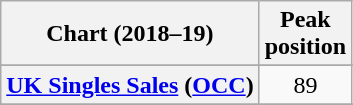<table class="wikitable sortable plainrowheaders" style="text-align:center">
<tr>
<th scope="col">Chart (2018–19)</th>
<th scope="col">Peak<br>position</th>
</tr>
<tr>
</tr>
<tr>
</tr>
<tr>
<th scope="row"><a href='#'>UK Singles Sales</a> (<a href='#'>OCC</a>)</th>
<td>89</td>
</tr>
<tr>
</tr>
<tr>
</tr>
<tr>
</tr>
</table>
